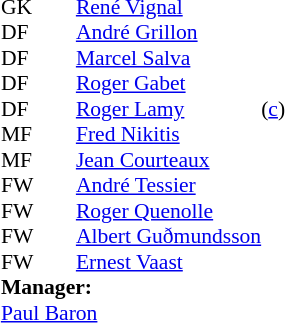<table style="font-size: 90%" cellspacing="0" cellpadding="0" align=center>
<tr>
<td colspan=4></td>
</tr>
<tr>
<th width=25></th>
<th width=25></th>
</tr>
<tr>
<td>GK</td>
<td><strong> </strong></td>
<td> <a href='#'>René Vignal</a></td>
</tr>
<tr>
<td>DF</td>
<td><strong> </strong></td>
<td> <a href='#'>André Grillon</a></td>
</tr>
<tr>
<td>DF</td>
<td><strong> </strong></td>
<td> <a href='#'>Marcel Salva</a></td>
</tr>
<tr>
<td>DF</td>
<td><strong> </strong></td>
<td> <a href='#'>Roger Gabet</a></td>
</tr>
<tr>
<td>DF</td>
<td><strong> </strong></td>
<td> <a href='#'>Roger Lamy</a></td>
<td>(<a href='#'>c</a>)</td>
</tr>
<tr>
<td>MF</td>
<td><strong> </strong></td>
<td> <a href='#'>Fred Nikitis</a></td>
</tr>
<tr>
<td>MF</td>
<td><strong> </strong></td>
<td> <a href='#'>Jean Courteaux</a></td>
</tr>
<tr>
<td>FW</td>
<td><strong> </strong></td>
<td> <a href='#'>André Tessier</a></td>
</tr>
<tr>
<td>FW</td>
<td><strong> </strong></td>
<td> <a href='#'>Roger Quenolle</a></td>
</tr>
<tr>
<td>FW</td>
<td><strong> </strong></td>
<td> <a href='#'>Albert Guðmundsson</a></td>
</tr>
<tr>
<td>FW</td>
<td><strong> </strong></td>
<td> <a href='#'>Ernest Vaast</a></td>
</tr>
<tr>
<td colspan=3><strong>Manager:</strong></td>
</tr>
<tr>
<td colspan=4> <a href='#'>Paul Baron</a></td>
</tr>
</table>
